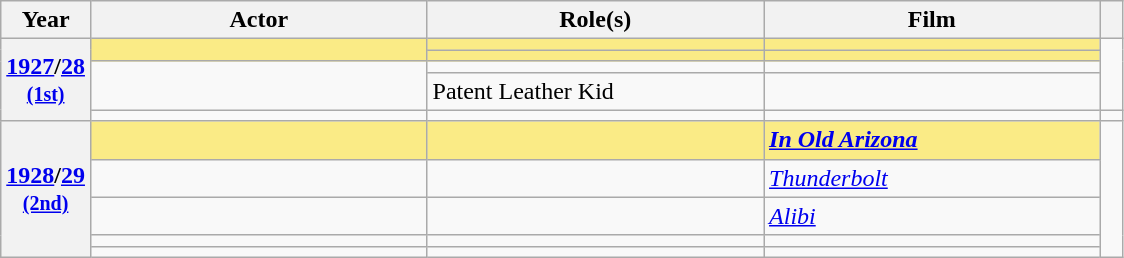<table class="wikitable sortable">
<tr>
<th scope="col" style="width:8%;">Year</th>
<th scope="col" style="width:30%;">Actor</th>
<th scope="col" style="width:30%;">Role(s)</th>
<th scope="col" style="width:30%;">Film</th>
<th scope="col" style="width:2%;" class="unsortable"></th>
</tr>
<tr>
<th scope="row" rowspan=5 style="text-align:center"><a href='#'>1927</a>/<a href='#'>28</a> <br><small><a href='#'>(1st)</a> </small></th>
<td rowspan=2 style="background:#FAEB86;"><strong> </strong></td>
<td style="background:#FAEB86;"><strong></strong></td>
<td style="background:#FAEB86;"><strong></strong></td>
<td rowspan=4></td>
</tr>
<tr>
<td style="background:#FAEB86;"><strong></strong></td>
<td style="background:#FAEB86;"><strong></strong></td>
</tr>
<tr>
<td rowspan=2></td>
<td></td>
<td></td>
</tr>
<tr>
<td>Patent Leather Kid</td>
<td></td>
</tr>
<tr>
<td></td>
<td></td>
<td></td>
<td></td>
</tr>
<tr>
<th scope="row" rowspan=5 style="text-align:center"><a href='#'>1928</a>/<a href='#'>29</a><br><small><a href='#'>(2nd)</a></small><br></th>
<td style="background:#FAEB86;"><strong> </strong></td>
<td style="background:#FAEB86;"><strong></strong></td>
<td style="background:#FAEB86;"><strong><em><a href='#'>In Old Arizona</a></em></strong></td>
<td rowspan=5></td>
</tr>
<tr>
<td></td>
<td></td>
<td><em><a href='#'>Thunderbolt</a></em></td>
</tr>
<tr>
<td></td>
<td></td>
<td><em><a href='#'>Alibi</a></em></td>
</tr>
<tr>
<td></td>
<td></td>
<td></td>
</tr>
<tr>
<td></td>
<td></td>
<td></td>
</tr>
</table>
